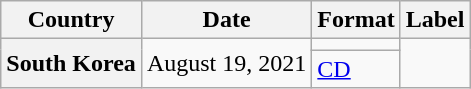<table class="wikitable plainrowheaders">
<tr>
<th scope="col">Country</th>
<th scope="col">Date</th>
<th scope="col">Format</th>
<th scope="col">Label</th>
</tr>
<tr>
<th scope="row" rowspan="2">South Korea</th>
<td rowspan="2">August 19, 2021</td>
<td></td>
<td rowspan="2"></td>
</tr>
<tr>
<td><a href='#'>CD</a></td>
</tr>
</table>
